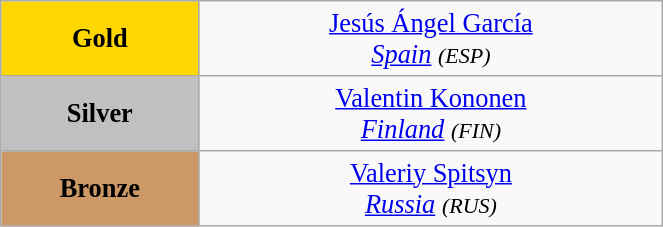<table class="wikitable" style=" text-align:center; font-size:110%;" width="35%">
<tr>
<td bgcolor="gold"><strong>Gold</strong></td>
<td> <a href='#'>Jesús Ángel García</a><br><em><a href='#'>Spain</a> <small>(ESP)</small></em></td>
</tr>
<tr>
<td bgcolor="silver"><strong>Silver</strong></td>
<td> <a href='#'>Valentin Kononen</a><br><em><a href='#'>Finland</a> <small>(FIN)</small></em></td>
</tr>
<tr>
<td bgcolor="CC9966"><strong>Bronze</strong></td>
<td> <a href='#'>Valeriy Spitsyn</a><br><em><a href='#'>Russia</a> <small>(RUS)</small></em></td>
</tr>
</table>
